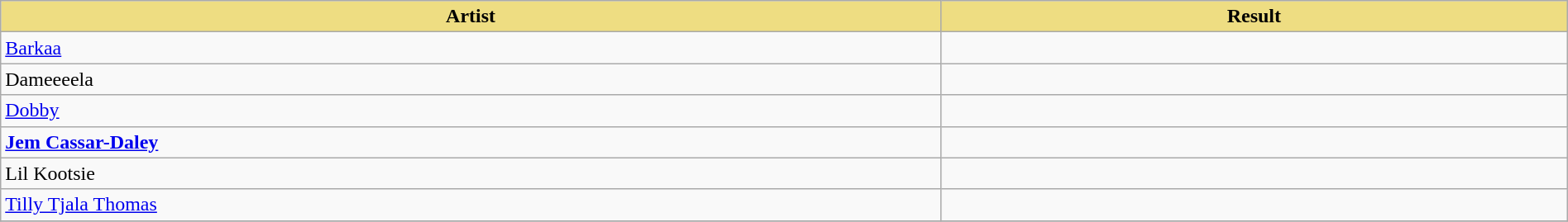<table class="wikitable" width=100%>
<tr>
<th style="width:15%;background:#EEDD82;">Artist</th>
<th style="width:10%;background:#EEDD82;">Result</th>
</tr>
<tr>
<td><a href='#'>Barkaa</a></td>
<td></td>
</tr>
<tr>
<td>Dameeeela</td>
<td></td>
</tr>
<tr>
<td><a href='#'>Dobby</a></td>
<td></td>
</tr>
<tr>
<td><strong><a href='#'>Jem Cassar-Daley</a></strong></td>
<td></td>
</tr>
<tr>
<td>Lil Kootsie</td>
<td></td>
</tr>
<tr>
<td><a href='#'>Tilly Tjala Thomas</a></td>
<td></td>
</tr>
<tr>
</tr>
</table>
